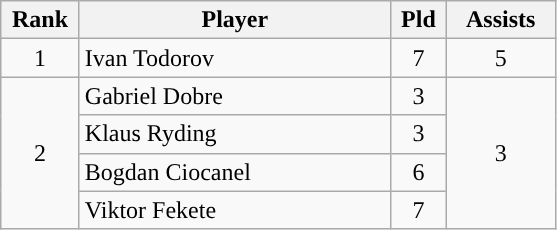<table class="wikitable" style="text-align:center">
<tr>
<th width=45>Rank</th>
<th width=200>Player</th>
<th width=30>Pld</th>
<th width=65>Assists</th>
</tr>
<tr>
<td>1</td>
<td style="text-align:left"> Ivan Todorov</td>
<td>7</td>
<td>5</td>
</tr>
<tr>
<td rowspan=4>2</td>
<td style="text-align:left"> Gabriel Dobre</td>
<td>3</td>
<td rowspan=4>3</td>
</tr>
<tr>
<td style="text-align:left"> Klaus Ryding</td>
<td>3</td>
</tr>
<tr>
<td style="text-align:left"> Bogdan Ciocanel</td>
<td>6</td>
</tr>
<tr>
<td style="text-align:left"> Viktor Fekete</td>
<td>7</td>
</tr>
</table>
